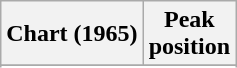<table class="wikitable sortable plainrowheaders" style="text-align:center">
<tr>
<th scope="col">Chart (1965)</th>
<th scope="col">Peak<br> position</th>
</tr>
<tr>
</tr>
<tr>
</tr>
</table>
